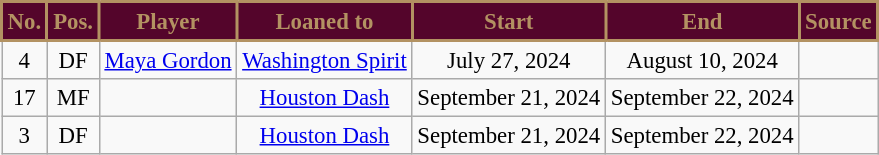<table class="wikitable sortable" style="text-align:center; font-size:95%;">
<tr>
<th style="background:#54052B; color:#B39262; border:2px solid #B39262;">No.</th>
<th style="background:#54052B; color:#B39262; border:2px solid #B39262;">Pos.</th>
<th style="background:#54052B; color:#B39262; border:2px solid #B39262;">Player</th>
<th style="background:#54052B; color:#B39262; border:2px solid #B39262;">Loaned to</th>
<th style="background:#54052B; color:#B39262; border:2px solid #B39262;">Start</th>
<th style="background:#54052B; color:#B39262; border:2px solid #B39262;">End</th>
<th style="background:#54052B; color:#B39262; border:2px solid #B39262;">Source</th>
</tr>
<tr>
<td align="center">4</td>
<td align="center">DF</td>
<td> <a href='#'>Maya Gordon</a></td>
<td> <a href='#'>Washington Spirit</a></td>
<td>July 27, 2024</td>
<td>August 10, 2024</td>
<td align=center></td>
</tr>
<tr>
<td>17</td>
<td>MF</td>
<td></td>
<td> <a href='#'>Houston Dash</a></td>
<td>September 21, 2024</td>
<td>September 22, 2024</td>
<td></td>
</tr>
<tr>
<td>3</td>
<td>DF</td>
<td></td>
<td> <a href='#'>Houston Dash</a></td>
<td>September 21, 2024</td>
<td>September 22, 2024</td>
<td></td>
</tr>
</table>
